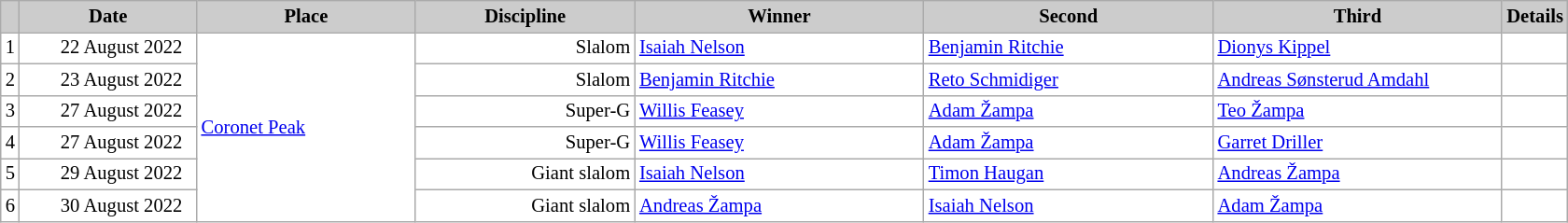<table class="wikitable plainrowheaders" style="background:#fff; font-size:86%; line-height:16px; border:grey solid 1px; border-collapse:collapse;">
<tr style="background:#ccc; text-align:center;">
<th scope="col" style="background:#ccc; width=30 px;"></th>
<th scope="col" style="background:#ccc; width:120px;">Date</th>
<th scope="col" style="background:#ccc; width:150px;">Place</th>
<th scope="col" style="background:#ccc; width:150px;">Discipline</th>
<th scope="col" style="background:#ccc; width:200px;">Winner</th>
<th scope="col" style="background:#ccc; width:200px;">Second</th>
<th scope="col" style="background:#ccc; width:200px;">Third</th>
<th scope="col" style="background:#ccc; width:10px;">Details</th>
</tr>
<tr>
<td align=center>1</td>
<td align=right>22 August 2022  </td>
<td rowspan=6> <a href='#'>Coronet Peak</a></td>
<td align=right>Slalom</td>
<td> <a href='#'>Isaiah Nelson</a></td>
<td> <a href='#'>Benjamin Ritchie</a></td>
<td> <a href='#'>Dionys Kippel</a></td>
<td></td>
</tr>
<tr>
<td align=center>2</td>
<td align=right>23 August 2022  </td>
<td align=right>Slalom</td>
<td> <a href='#'>Benjamin Ritchie</a></td>
<td> <a href='#'>Reto Schmidiger</a></td>
<td> <a href='#'>Andreas Sønsterud Amdahl</a></td>
<td></td>
</tr>
<tr>
<td align=center>3</td>
<td align=right>27 August 2022  </td>
<td align=right>Super-G</td>
<td> <a href='#'>Willis Feasey</a></td>
<td> <a href='#'>Adam Žampa</a></td>
<td> <a href='#'>Teo Žampa</a></td>
<td></td>
</tr>
<tr>
<td align=center>4</td>
<td align=right>27 August 2022  </td>
<td align=right>Super-G</td>
<td> <a href='#'>Willis Feasey</a></td>
<td> <a href='#'>Adam Žampa</a></td>
<td> <a href='#'>Garret Driller</a></td>
<td></td>
</tr>
<tr>
<td align=center>5</td>
<td align=right>29 August 2022  </td>
<td align=right>Giant slalom</td>
<td> <a href='#'>Isaiah Nelson</a></td>
<td> <a href='#'>Timon Haugan</a></td>
<td> <a href='#'>Andreas Žampa</a></td>
<td></td>
</tr>
<tr>
<td align=center>6</td>
<td align=right>30 August 2022  </td>
<td align=right>Giant slalom</td>
<td> <a href='#'>Andreas Žampa</a></td>
<td> <a href='#'>Isaiah Nelson</a></td>
<td> <a href='#'>Adam Žampa</a></td>
<td></td>
</tr>
</table>
